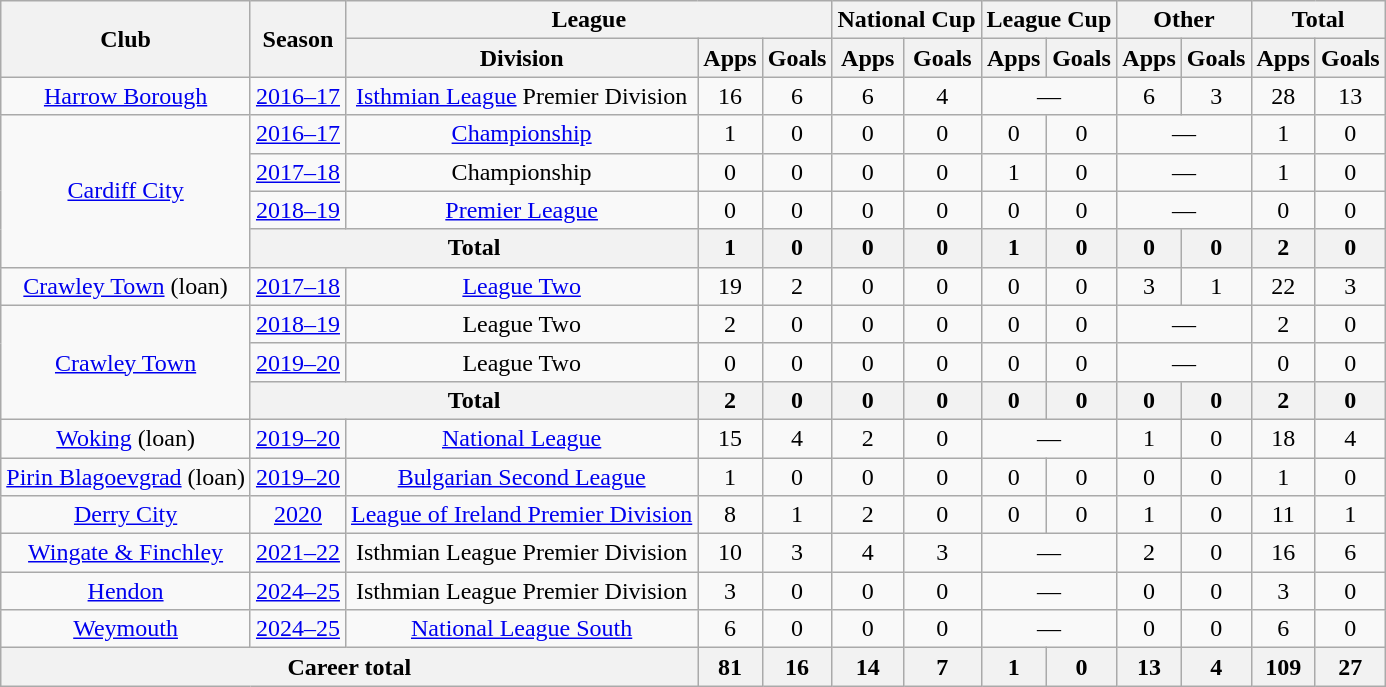<table class="wikitable" style="text-align:center">
<tr>
<th rowspan="2">Club</th>
<th rowspan="2">Season</th>
<th colspan="3">League</th>
<th colspan="2">National Cup</th>
<th colspan="2">League Cup</th>
<th colspan="2">Other</th>
<th colspan="2">Total</th>
</tr>
<tr>
<th>Division</th>
<th>Apps</th>
<th>Goals</th>
<th>Apps</th>
<th>Goals</th>
<th>Apps</th>
<th>Goals</th>
<th>Apps</th>
<th>Goals</th>
<th>Apps</th>
<th>Goals</th>
</tr>
<tr>
<td><a href='#'>Harrow Borough</a></td>
<td><a href='#'>2016–17</a></td>
<td><a href='#'>Isthmian League</a> Premier Division</td>
<td>16</td>
<td>6</td>
<td>6</td>
<td>4</td>
<td colspan="2">—</td>
<td>6</td>
<td>3</td>
<td>28</td>
<td>13</td>
</tr>
<tr>
<td rowspan=4><a href='#'>Cardiff City</a></td>
<td><a href='#'>2016–17</a></td>
<td><a href='#'>Championship</a></td>
<td>1</td>
<td>0</td>
<td>0</td>
<td>0</td>
<td>0</td>
<td>0</td>
<td colspan="2">—</td>
<td>1</td>
<td>0</td>
</tr>
<tr>
<td><a href='#'>2017–18</a></td>
<td>Championship</td>
<td>0</td>
<td>0</td>
<td>0</td>
<td>0</td>
<td>1</td>
<td>0</td>
<td colspan="2">—</td>
<td>1</td>
<td>0</td>
</tr>
<tr>
<td><a href='#'>2018–19</a></td>
<td><a href='#'>Premier League</a></td>
<td>0</td>
<td>0</td>
<td>0</td>
<td>0</td>
<td>0</td>
<td>0</td>
<td colspan="2">—</td>
<td>0</td>
<td>0</td>
</tr>
<tr>
<th colspan="2">Total</th>
<th>1</th>
<th>0</th>
<th>0</th>
<th>0</th>
<th>1</th>
<th>0</th>
<th>0</th>
<th>0</th>
<th>2</th>
<th>0</th>
</tr>
<tr>
<td><a href='#'>Crawley Town</a> (loan)</td>
<td><a href='#'>2017–18</a></td>
<td><a href='#'>League Two</a></td>
<td>19</td>
<td>2</td>
<td>0</td>
<td>0</td>
<td>0</td>
<td>0</td>
<td>3</td>
<td>1</td>
<td>22</td>
<td>3</td>
</tr>
<tr>
<td rowspan=3><a href='#'>Crawley Town</a></td>
<td><a href='#'>2018–19</a></td>
<td>League Two</td>
<td>2</td>
<td>0</td>
<td>0</td>
<td>0</td>
<td>0</td>
<td>0</td>
<td colspan="2">—</td>
<td>2</td>
<td>0</td>
</tr>
<tr>
<td><a href='#'>2019–20</a></td>
<td>League Two</td>
<td>0</td>
<td>0</td>
<td>0</td>
<td>0</td>
<td>0</td>
<td>0</td>
<td colspan="2">—</td>
<td>0</td>
<td>0</td>
</tr>
<tr>
<th colspan=2>Total</th>
<th>2</th>
<th>0</th>
<th>0</th>
<th>0</th>
<th>0</th>
<th>0</th>
<th>0</th>
<th>0</th>
<th>2</th>
<th>0</th>
</tr>
<tr>
<td><a href='#'>Woking</a> (loan)</td>
<td><a href='#'>2019–20</a></td>
<td><a href='#'>National League</a></td>
<td>15</td>
<td>4</td>
<td>2</td>
<td>0</td>
<td colspan=2>—</td>
<td>1</td>
<td>0</td>
<td>18</td>
<td>4</td>
</tr>
<tr>
<td><a href='#'>Pirin Blagoevgrad</a> (loan)</td>
<td><a href='#'>2019–20</a></td>
<td><a href='#'>Bulgarian Second League</a></td>
<td>1</td>
<td>0</td>
<td>0</td>
<td>0</td>
<td>0</td>
<td>0</td>
<td>0</td>
<td>0</td>
<td>1</td>
<td>0</td>
</tr>
<tr>
<td><a href='#'>Derry City</a></td>
<td><a href='#'>2020</a></td>
<td><a href='#'>League of Ireland Premier Division</a></td>
<td>8</td>
<td>1</td>
<td>2</td>
<td>0</td>
<td>0</td>
<td>0</td>
<td>1</td>
<td>0</td>
<td>11</td>
<td>1</td>
</tr>
<tr>
<td><a href='#'>Wingate & Finchley</a></td>
<td><a href='#'>2021–22</a></td>
<td>Isthmian League Premier Division</td>
<td>10</td>
<td>3</td>
<td>4</td>
<td>3</td>
<td colspan="2">—</td>
<td>2</td>
<td>0</td>
<td>16</td>
<td>6</td>
</tr>
<tr>
<td><a href='#'>Hendon</a></td>
<td><a href='#'>2024–25</a></td>
<td>Isthmian League Premier Division</td>
<td>3</td>
<td>0</td>
<td>0</td>
<td>0</td>
<td colspan="2">—</td>
<td>0</td>
<td>0</td>
<td>3</td>
<td>0</td>
</tr>
<tr>
<td><a href='#'>Weymouth</a></td>
<td><a href='#'>2024–25</a></td>
<td><a href='#'>National League South</a></td>
<td>6</td>
<td>0</td>
<td>0</td>
<td>0</td>
<td colspan="2">—</td>
<td>0</td>
<td>0</td>
<td>6</td>
<td>0</td>
</tr>
<tr>
<th colspan="3">Career total</th>
<th>81</th>
<th>16</th>
<th>14</th>
<th>7</th>
<th>1</th>
<th>0</th>
<th>13</th>
<th>4</th>
<th>109</th>
<th>27</th>
</tr>
</table>
